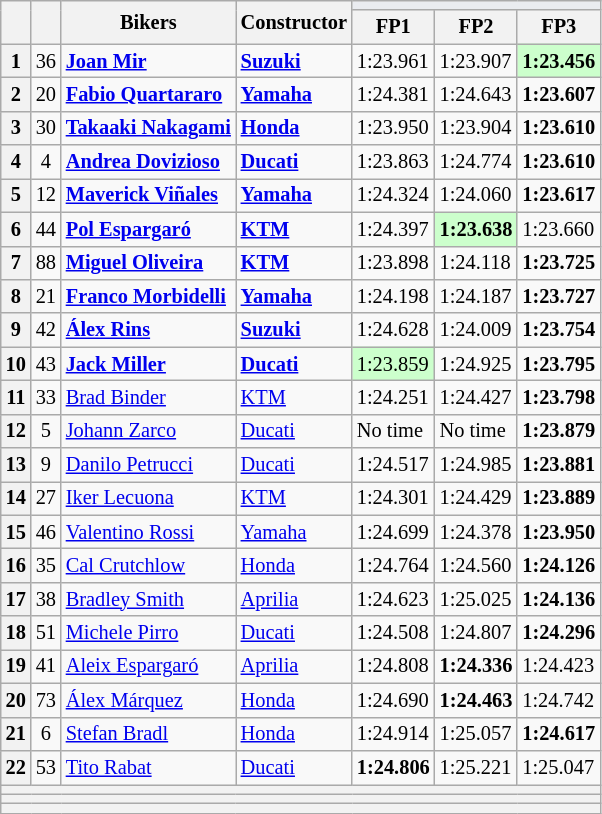<table class="wikitable sortable" style="font-size: 85%;">
<tr>
<th rowspan="2"></th>
<th rowspan="2"></th>
<th rowspan="2">Bikers</th>
<th rowspan="2">Constructor</th>
<th colspan="3" style="background:#eaecf0; text-align:center;"></th>
</tr>
<tr>
<th scope="col" data-sort-type=text>FP1</th>
<th scope="col" data-sort-type=text>FP2</th>
<th scope="col" data-sort-type=text>FP3</th>
</tr>
<tr>
<th scope="row">1</th>
<td align="center">36</td>
<td data-sort-value="mir"> <strong><a href='#'>Joan Mir</a></strong></td>
<td><strong><a href='#'>Suzuki</a></strong></td>
<td>1:23.961</td>
<td>1:23.907</td>
<td style="background:#ccffcc;"><strong>1:23.456</strong></td>
</tr>
<tr>
<th scope="row">2</th>
<td align="center">20</td>
<td data-sort-value="qua"> <strong><a href='#'>Fabio Quartararo</a></strong></td>
<td><strong><a href='#'>Yamaha</a></strong></td>
<td>1:24.381</td>
<td>1:24.643</td>
<td><strong>1:23.607</strong></td>
</tr>
<tr>
<th scope="row">3</th>
<td align="center">30</td>
<td data-sort-value="nak"> <strong><a href='#'>Takaaki Nakagami</a></strong></td>
<td><strong><a href='#'>Honda</a></strong></td>
<td>1:23.950</td>
<td>1:23.904</td>
<td><strong>1:23.610</strong></td>
</tr>
<tr>
<th scope="row">4</th>
<td align="center">4</td>
<td data-sort-value="dov"> <strong><a href='#'>Andrea Dovizioso</a></strong></td>
<td><strong><a href='#'>Ducati</a></strong></td>
<td>1:23.863</td>
<td>1:24.774</td>
<td><strong>1:23.610</strong></td>
</tr>
<tr>
<th scope="row">5</th>
<td align="center">12</td>
<td data-sort-value="vin"> <strong><a href='#'>Maverick Viñales</a></strong></td>
<td><strong><a href='#'>Yamaha</a></strong></td>
<td>1:24.324</td>
<td>1:24.060</td>
<td><strong>1:23.617</strong></td>
</tr>
<tr>
<th scope="row">6</th>
<td align="center">44</td>
<td data-sort-value="esp"> <strong><a href='#'>Pol Espargaró</a></strong></td>
<td><strong><a href='#'>KTM</a></strong></td>
<td>1:24.397</td>
<td style="background:#ccffcc;"><strong>1:23.638</strong></td>
<td>1:23.660</td>
</tr>
<tr>
<th scope="row">7</th>
<td align="center">88</td>
<td data-sort-value="oli"> <strong><a href='#'>Miguel Oliveira</a></strong></td>
<td><strong><a href='#'>KTM</a></strong></td>
<td>1:23.898</td>
<td>1:24.118</td>
<td><strong>1:23.725</strong></td>
</tr>
<tr>
<th scope="row">8</th>
<td align="center">21</td>
<td data-sort-value="mor"> <strong><a href='#'>Franco Morbidelli</a></strong></td>
<td><strong><a href='#'>Yamaha</a></strong></td>
<td>1:24.198</td>
<td>1:24.187</td>
<td><strong>1:23.727</strong></td>
</tr>
<tr>
<th scope="row">9</th>
<td align="center">42</td>
<td data-sort-value="rin"> <strong><a href='#'>Álex Rins</a></strong></td>
<td><strong><a href='#'>Suzuki</a></strong></td>
<td>1:24.628</td>
<td>1:24.009</td>
<td><strong>1:23.754</strong></td>
</tr>
<tr>
<th scope="row">10</th>
<td align="center">43</td>
<td data-sort-value="mil"> <strong><a href='#'>Jack Miller</a></strong></td>
<td><strong><a href='#'>Ducati</a></strong></td>
<td style="background:#ccffcc;">1:23.859</td>
<td>1:24.925</td>
<td><strong>1:23.795</strong></td>
</tr>
<tr>
<th scope="row">11</th>
<td align="center">33</td>
<td data-sort-value="bin"> <a href='#'>Brad Binder</a></td>
<td><a href='#'>KTM</a></td>
<td>1:24.251</td>
<td>1:24.427</td>
<td><strong>1:23.798</strong></td>
</tr>
<tr>
<th scope="row">12</th>
<td align="center">5</td>
<td data-sort-value="zar"> <a href='#'>Johann Zarco</a></td>
<td><a href='#'>Ducati</a></td>
<td>No time</td>
<td>No time</td>
<td><strong>1:23.879</strong></td>
</tr>
<tr>
<th scope="row">13</th>
<td align="center">9</td>
<td data-sort-value="pet"> <a href='#'>Danilo Petrucci</a></td>
<td><a href='#'>Ducati</a></td>
<td>1:24.517</td>
<td>1:24.985</td>
<td><strong>1:23.881</strong></td>
</tr>
<tr>
<th scope="row">14</th>
<td align="center">27</td>
<td data-sort-value="lec"> <a href='#'>Iker Lecuona</a></td>
<td><a href='#'>KTM</a></td>
<td>1:24.301</td>
<td>1:24.429</td>
<td><strong>1:23.889</strong></td>
</tr>
<tr>
<th scope="row">15</th>
<td align="center">46</td>
<td data-sort-value="ros"> <a href='#'>Valentino Rossi</a></td>
<td><a href='#'>Yamaha</a></td>
<td>1:24.699</td>
<td>1:24.378</td>
<td><strong>1:23.950</strong></td>
</tr>
<tr>
<th scope="row">16</th>
<td align="center">35</td>
<td data-sort-value="cru"> <a href='#'>Cal Crutchlow</a></td>
<td><a href='#'>Honda</a></td>
<td>1:24.764</td>
<td>1:24.560</td>
<td><strong>1:24.126</strong></td>
</tr>
<tr>
<th scope="row">17</th>
<td align="center">38</td>
<td data-sort-value="smi"> <a href='#'>Bradley Smith</a></td>
<td><a href='#'>Aprilia</a></td>
<td>1:24.623</td>
<td>1:25.025</td>
<td><strong>1:24.136</strong></td>
</tr>
<tr>
<th scope="row">18</th>
<td align="center">51</td>
<td data-sort-value="pir"> <a href='#'>Michele Pirro</a></td>
<td><a href='#'>Ducati</a></td>
<td>1:24.508</td>
<td>1:24.807</td>
<td><strong>1:24.296</strong></td>
</tr>
<tr>
<th scope="row">19</th>
<td align="center">41</td>
<td data-sort-value="esa"> <a href='#'>Aleix Espargaró</a></td>
<td><a href='#'>Aprilia</a></td>
<td>1:24.808</td>
<td><strong>1:24.336</strong></td>
<td>1:24.423</td>
</tr>
<tr>
<th scope="row">20</th>
<td align="center">73</td>
<td data-sort-value="mar"> <a href='#'>Álex Márquez</a></td>
<td><a href='#'>Honda</a></td>
<td>1:24.690</td>
<td><strong>1:24.463</strong></td>
<td>1:24.742</td>
</tr>
<tr>
<th scope="row">21</th>
<td align="center">6</td>
<td data-sort-value="bra"> <a href='#'>Stefan Bradl</a></td>
<td><a href='#'>Honda</a></td>
<td>1:24.914</td>
<td>1:25.057</td>
<td><strong>1:24.617</strong></td>
</tr>
<tr>
<th scope="row">22</th>
<td align="center">53</td>
<td data-sort-value="rab"> <a href='#'>Tito Rabat</a></td>
<td><a href='#'>Ducati</a></td>
<td><strong>1:24.806</strong></td>
<td>1:25.221</td>
<td>1:25.047</td>
</tr>
<tr>
<th colspan=9></th>
</tr>
<tr>
<th colspan=9></th>
</tr>
<tr>
<th colspan=9></th>
</tr>
</table>
